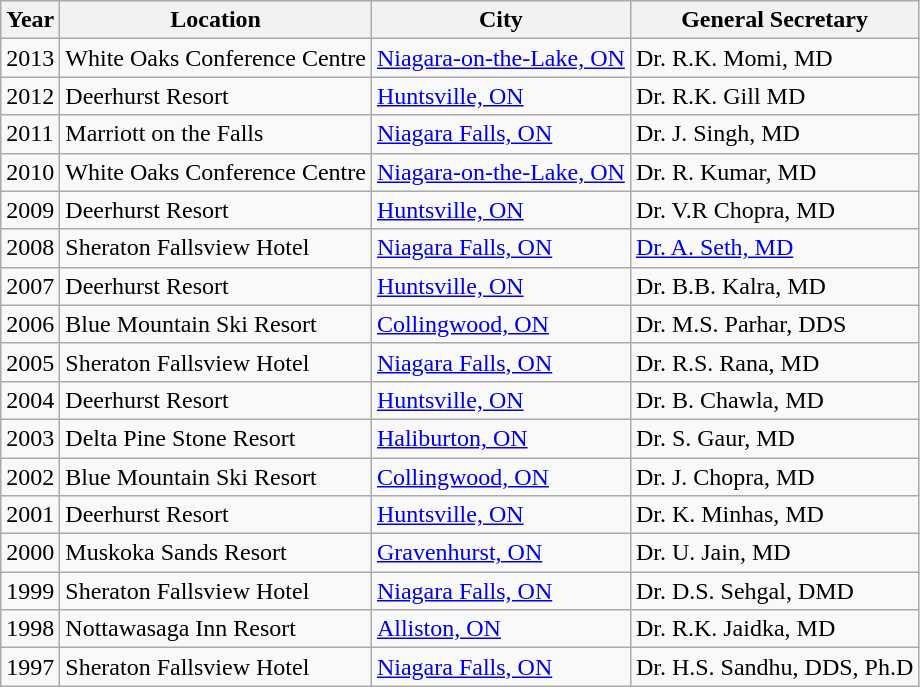<table class="wikitable">
<tr>
<th>Year</th>
<th>Location</th>
<th>City</th>
<th>General Secretary</th>
</tr>
<tr>
<td>2013</td>
<td>White Oaks Conference Centre</td>
<td><a href='#'>Niagara-on-the-Lake, ON</a></td>
<td>Dr. R.K. Momi, MD</td>
</tr>
<tr>
<td>2012</td>
<td>Deerhurst Resort</td>
<td><a href='#'>Huntsville, ON</a></td>
<td>Dr. R.K. Gill MD</td>
</tr>
<tr>
<td>2011</td>
<td>Marriott on the Falls</td>
<td><a href='#'>Niagara Falls, ON</a></td>
<td>Dr. J. Singh, MD</td>
</tr>
<tr>
<td>2010</td>
<td>White Oaks Conference Centre</td>
<td><a href='#'>Niagara-on-the-Lake, ON</a></td>
<td>Dr. R. Kumar, MD</td>
</tr>
<tr>
<td>2009</td>
<td>Deerhurst Resort</td>
<td><a href='#'>Huntsville, ON</a></td>
<td>Dr. V.R Chopra, MD</td>
</tr>
<tr>
<td>2008</td>
<td>Sheraton Fallsview Hotel</td>
<td><a href='#'>Niagara Falls, ON</a></td>
<td><a href='#'>Dr. A. Seth, MD</a></td>
</tr>
<tr>
<td>2007</td>
<td>Deerhurst Resort</td>
<td><a href='#'>Huntsville, ON</a></td>
<td>Dr. B.B. Kalra, MD</td>
</tr>
<tr>
<td>2006</td>
<td>Blue Mountain Ski Resort</td>
<td><a href='#'>Collingwood, ON</a></td>
<td>Dr. M.S. Parhar, DDS</td>
</tr>
<tr>
<td>2005</td>
<td>Sheraton Fallsview Hotel</td>
<td><a href='#'>Niagara Falls, ON</a></td>
<td>Dr. R.S. Rana, MD</td>
</tr>
<tr>
<td>2004</td>
<td>Deerhurst Resort</td>
<td><a href='#'>Huntsville, ON</a></td>
<td>Dr. B. Chawla, MD</td>
</tr>
<tr>
<td>2003</td>
<td>Delta Pine Stone Resort</td>
<td><a href='#'>Haliburton, ON</a></td>
<td>Dr. S. Gaur, MD</td>
</tr>
<tr>
<td>2002</td>
<td>Blue Mountain Ski Resort</td>
<td><a href='#'>Collingwood, ON</a></td>
<td>Dr. J. Chopra, MD</td>
</tr>
<tr>
<td>2001</td>
<td>Deerhurst Resort</td>
<td><a href='#'>Huntsville, ON</a></td>
<td>Dr. K. Minhas, MD</td>
</tr>
<tr>
<td>2000</td>
<td>Muskoka Sands Resort</td>
<td><a href='#'>Gravenhurst, ON</a></td>
<td>Dr. U. Jain, MD</td>
</tr>
<tr>
<td>1999</td>
<td>Sheraton Fallsview Hotel</td>
<td><a href='#'>Niagara Falls, ON</a></td>
<td>Dr. D.S. Sehgal, DMD</td>
</tr>
<tr>
<td>1998</td>
<td>Nottawasaga Inn Resort</td>
<td><a href='#'>Alliston, ON</a></td>
<td>Dr. R.K. Jaidka, MD</td>
</tr>
<tr>
<td>1997</td>
<td>Sheraton Fallsview Hotel</td>
<td><a href='#'>Niagara Falls, ON</a></td>
<td>Dr. H.S. Sandhu, DDS, Ph.D</td>
</tr>
</table>
